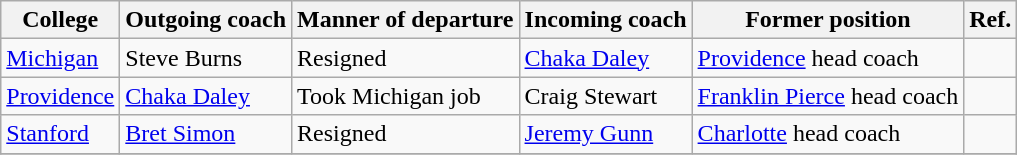<table class="wikitable">
<tr>
<th>College</th>
<th>Outgoing coach</th>
<th>Manner of departure</th>
<th>Incoming coach</th>
<th>Former position</th>
<th>Ref.</th>
</tr>
<tr>
<td><a href='#'>Michigan</a></td>
<td> Steve Burns</td>
<td>Resigned</td>
<td> <a href='#'>Chaka Daley</a></td>
<td><a href='#'>Providence</a> head coach</td>
<td></td>
</tr>
<tr>
<td><a href='#'>Providence</a></td>
<td> <a href='#'>Chaka Daley</a></td>
<td>Took Michigan job</td>
<td> Craig Stewart</td>
<td><a href='#'>Franklin Pierce</a> head coach</td>
<td></td>
</tr>
<tr>
<td><a href='#'>Stanford</a></td>
<td> <a href='#'>Bret Simon</a></td>
<td>Resigned</td>
<td> <a href='#'>Jeremy Gunn</a></td>
<td><a href='#'>Charlotte</a> head coach</td>
<td></td>
</tr>
<tr>
</tr>
</table>
